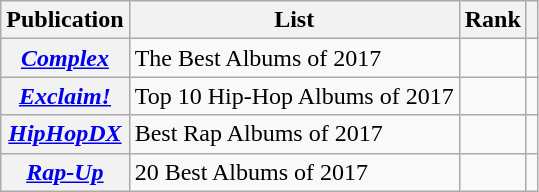<table class="wikitable sortable plainrowheaders" style="border:none; margin:0;">
<tr>
<th scope="col">Publication</th>
<th scope="col" class="unsortable">List</th>
<th scope="col" data-sort-type="number">Rank</th>
<th scope="col" class="unsortable"></th>
</tr>
<tr>
<th scope="row"><em><a href='#'>Complex</a></em></th>
<td>The Best Albums of 2017</td>
<td></td>
<td></td>
</tr>
<tr>
<th scope="row"><em><a href='#'>Exclaim!</a></em></th>
<td>Top 10 Hip-Hop Albums of 2017</td>
<td></td>
<td></td>
</tr>
<tr>
<th scope="row"><em><a href='#'>HipHopDX</a></em></th>
<td>Best Rap Albums of 2017</td>
<td></td>
<td></td>
</tr>
<tr>
<th scope="row"><em><a href='#'>Rap-Up</a></em></th>
<td>20 Best Albums of 2017</td>
<td></td>
<td></td>
</tr>
</table>
